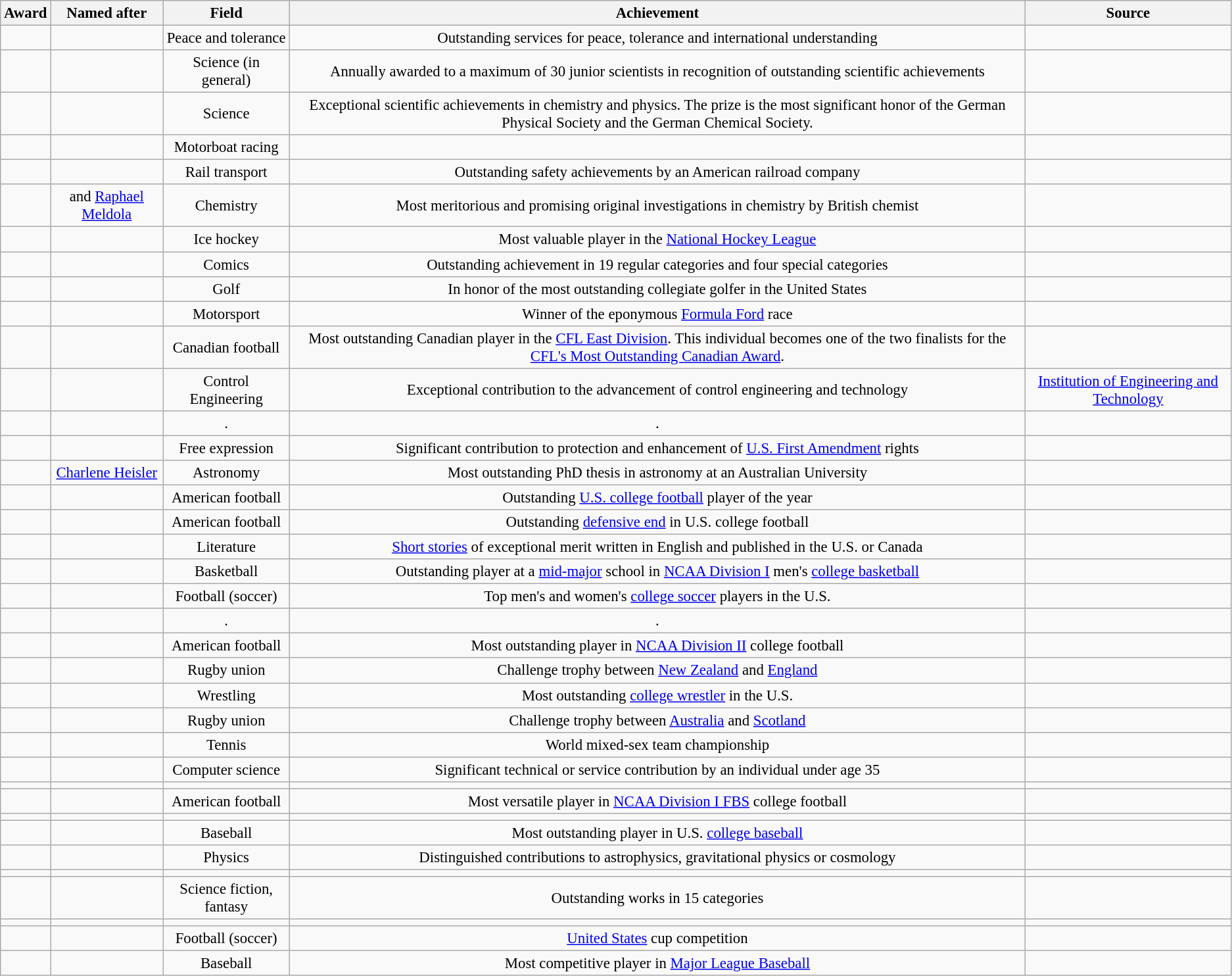<table class="wikitable sortable" style="text-align:center; font-size:95%">
<tr>
<th>Award</th>
<th>Named after</th>
<th>Field</th>
<th>Achievement</th>
<th>Source</th>
</tr>
<tr>
<td align="left"></td>
<td></td>
<td>Peace and tolerance</td>
<td>Outstanding services for peace, tolerance and international understanding</td>
<td></td>
</tr>
<tr>
<td align="left"></td>
<td></td>
<td>Science (in general)</td>
<td>Annually awarded to a maximum of 30 junior scientists in recognition of outstanding scientific achievements</td>
<td></td>
</tr>
<tr>
<td align="left"></td>
<td></td>
<td>Science</td>
<td>Exceptional scientific achievements in chemistry and physics. The prize is the most significant honor of the German Physical Society and the German Chemical Society.</td>
<td></td>
</tr>
<tr>
<td align="left"></td>
<td></td>
<td>Motorboat racing</td>
<td></td>
<td></td>
</tr>
<tr>
<td align="left"></td>
<td></td>
<td>Rail transport</td>
<td>Outstanding safety achievements by an American railroad company</td>
<td></td>
</tr>
<tr>
<td align = "left"></td>
<td> and <a href='#'>Raphael Meldola</a></td>
<td>Chemistry</td>
<td>Most meritorious and promising original investigations in chemistry by British chemist</td>
<td></td>
</tr>
<tr>
<td align="left"></td>
<td></td>
<td>Ice hockey</td>
<td>Most valuable player in the <a href='#'>National Hockey League</a></td>
<td></td>
</tr>
<tr>
<td align="left"></td>
<td></td>
<td>Comics</td>
<td>Outstanding achievement in 19 regular categories and four special categories</td>
<td></td>
</tr>
<tr>
<td align="left"></td>
<td></td>
<td>Golf</td>
<td>In honor of the most outstanding collegiate golfer in the United States</td>
<td></td>
</tr>
<tr>
<td align="left"></td>
<td></td>
<td>Motorsport</td>
<td>Winner of the eponymous <a href='#'>Formula Ford</a> race</td>
<td></td>
</tr>
<tr>
<td align="left"></td>
<td></td>
<td>Canadian football</td>
<td>Most outstanding Canadian player in the <a href='#'>CFL East Division</a>. This individual becomes one of the two finalists for the <a href='#'>CFL's Most Outstanding Canadian Award</a>.</td>
<td></td>
</tr>
<tr>
<td align="left"></td>
<td></td>
<td>Control Engineering</td>
<td>Exceptional contribution to the advancement of control engineering and technology</td>
<td><a href='#'>Institution of Engineering and Technology</a></td>
</tr>
<tr>
<td align="left"></td>
<td></td>
<td>.</td>
<td>.</td>
<td></td>
</tr>
<tr>
<td align="left"></td>
<td></td>
<td>Free expression</td>
<td>Significant contribution to protection and enhancement of <a href='#'>U.S. First Amendment</a> rights</td>
<td></td>
</tr>
<tr>
<td align="left"></td>
<td><a href='#'>Charlene Heisler</a></td>
<td>Astronomy</td>
<td>Most outstanding PhD thesis in astronomy at an Australian University</td>
<td></td>
</tr>
<tr>
<td align="left"></td>
<td></td>
<td>American football</td>
<td>Outstanding <a href='#'>U.S. college football</a> player of the year</td>
<td></td>
</tr>
<tr>
<td align="left"></td>
<td></td>
<td>American football</td>
<td>Outstanding <a href='#'>defensive end</a> in U.S. college football</td>
<td></td>
</tr>
<tr>
<td align="left"></td>
<td></td>
<td>Literature</td>
<td><a href='#'>Short stories</a> of exceptional merit written in English and published in the U.S. or Canada</td>
<td></td>
</tr>
<tr>
<td align="left"></td>
<td></td>
<td>Basketball</td>
<td>Outstanding player at a <a href='#'>mid-major</a> school in <a href='#'>NCAA Division I</a> men's <a href='#'>college basketball</a></td>
<td></td>
</tr>
<tr>
<td align="left"></td>
<td></td>
<td>Football (soccer)</td>
<td>Top men's and women's <a href='#'>college soccer</a> players in the U.S.</td>
<td></td>
</tr>
<tr>
<td align="left"></td>
<td></td>
<td>.</td>
<td>.</td>
<td></td>
</tr>
<tr>
<td align="left"></td>
<td></td>
<td>American football</td>
<td>Most outstanding player in <a href='#'>NCAA Division II</a> college football</td>
<td></td>
</tr>
<tr>
<td align="left"></td>
<td></td>
<td>Rugby union</td>
<td>Challenge trophy between <a href='#'>New Zealand</a> and <a href='#'>England</a></td>
<td></td>
</tr>
<tr>
<td align="left"></td>
<td></td>
<td>Wrestling</td>
<td>Most outstanding <a href='#'>college wrestler</a> in the U.S.</td>
<td></td>
</tr>
<tr>
<td align="left"></td>
<td></td>
<td>Rugby union</td>
<td>Challenge trophy between <a href='#'>Australia</a> and <a href='#'>Scotland</a></td>
<td></td>
</tr>
<tr>
<td align="left"></td>
<td></td>
<td>Tennis</td>
<td>World mixed-sex team championship</td>
<td></td>
</tr>
<tr>
<td align="left"></td>
<td></td>
<td>Computer science</td>
<td>Significant technical or service contribution by an individual under age 35</td>
<td></td>
</tr>
<tr>
<td align="left"></td>
<td></td>
<td></td>
<td></td>
</tr>
<tr>
<td align="left"></td>
<td></td>
<td>American football</td>
<td>Most versatile player in <a href='#'>NCAA Division I FBS</a> college football</td>
<td></td>
</tr>
<tr>
<td align="left"></td>
<td></td>
<td></td>
<td></td>
</tr>
<tr>
<td align="left"></td>
<td></td>
<td>Baseball</td>
<td>Most outstanding player in U.S. <a href='#'>college baseball</a></td>
<td></td>
</tr>
<tr>
<td align="left"></td>
<td></td>
<td>Physics</td>
<td>Distinguished contributions to astrophysics, gravitational physics or cosmology</td>
<td></td>
</tr>
<tr>
<td align="left"></td>
<td></td>
<td></td>
<td></td>
</tr>
<tr>
<td align="left"></td>
<td></td>
<td>Science fiction, fantasy</td>
<td>Outstanding works in 15 categories</td>
<td></td>
</tr>
<tr>
<td align="left"></td>
<td></td>
<td></td>
<td></td>
</tr>
<tr>
<td align="left"></td>
<td></td>
<td>Football (soccer)</td>
<td><a href='#'>United States</a> cup competition</td>
<td></td>
</tr>
<tr>
<td align="left"></td>
<td></td>
<td>Baseball</td>
<td>Most competitive player in <a href='#'>Major League Baseball</a></td>
<td></td>
</tr>
</table>
